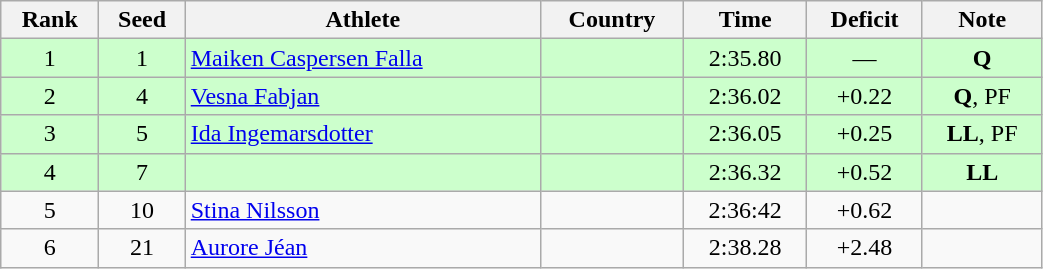<table class="wikitable sortable" style="text-align:center" width=55%>
<tr>
<th>Rank</th>
<th>Seed</th>
<th>Athlete</th>
<th>Country</th>
<th>Time</th>
<th>Deficit</th>
<th>Note</th>
</tr>
<tr bgcolor="#ccffcc">
<td>1</td>
<td>1</td>
<td align="left"><a href='#'>Maiken Caspersen Falla</a></td>
<td align="left"></td>
<td>2:35.80</td>
<td>—</td>
<td><strong>Q</strong></td>
</tr>
<tr bgcolor="#ccffcc">
<td>2</td>
<td>4</td>
<td align="left"><a href='#'>Vesna Fabjan</a></td>
<td align="left"></td>
<td>2:36.02</td>
<td>+0.22</td>
<td><strong>Q</strong>, PF</td>
</tr>
<tr bgcolor="#ccffcc">
<td>3</td>
<td>5</td>
<td align="left"><a href='#'>Ida Ingemarsdotter</a></td>
<td align="left"></td>
<td>2:36.05</td>
<td>+0.25</td>
<td><strong>LL</strong>, PF</td>
</tr>
<tr bgcolor="#ccffcc">
<td>4</td>
<td>7</td>
<td align="left"></td>
<td align="left"></td>
<td>2:36.32</td>
<td>+0.52</td>
<td><strong>LL</strong></td>
</tr>
<tr>
<td>5</td>
<td>10</td>
<td align="left"><a href='#'>Stina Nilsson</a></td>
<td align="left"></td>
<td>2:36:42</td>
<td>+0.62</td>
<td></td>
</tr>
<tr>
<td>6</td>
<td>21</td>
<td align="left"><a href='#'>Aurore Jéan</a></td>
<td align="left"></td>
<td>2:38.28</td>
<td>+2.48</td>
<td></td>
</tr>
</table>
